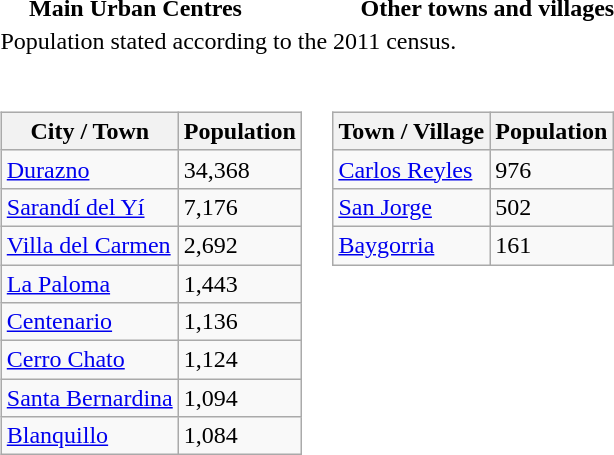<table style="margin-top:16px;">
<tr>
<th align="left" style="padding-left:20px;">Main Urban Centres</th>
<th align="left" style="padding-left:20px;">Other towns and villages</th>
</tr>
<tr>
<td colspan=2>Population stated according to the 2011 census.</td>
</tr>
<tr valign="top">
<td><br><table class="wikitable">
<tr>
<th>City / Town</th>
<th>Population</th>
</tr>
<tr>
<td><a href='#'>Durazno</a></td>
<td>34,368</td>
</tr>
<tr>
<td><a href='#'>Sarandí del Yí</a></td>
<td>7,176</td>
</tr>
<tr>
<td><a href='#'>Villa del Carmen</a></td>
<td>2,692</td>
</tr>
<tr>
<td><a href='#'>La Paloma</a></td>
<td>1,443</td>
</tr>
<tr>
<td><a href='#'>Centenario</a></td>
<td>1,136</td>
</tr>
<tr>
<td><a href='#'>Cerro Chato</a></td>
<td>1,124</td>
</tr>
<tr>
<td><a href='#'>Santa Bernardina</a></td>
<td>1,094</td>
</tr>
<tr>
<td><a href='#'>Blanquillo</a></td>
<td>1,084</td>
</tr>
</table>
</td>
<td><br><table class="wikitable">
<tr>
<th>Town / Village</th>
<th>Population</th>
</tr>
<tr>
<td><a href='#'>Carlos Reyles</a></td>
<td>976</td>
</tr>
<tr>
<td><a href='#'>San Jorge</a></td>
<td>502</td>
</tr>
<tr>
<td><a href='#'>Baygorria</a></td>
<td>161</td>
</tr>
</table>
</td>
</tr>
</table>
